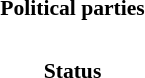<table class="toccolours" style="font-size:90%" width="250">
<tr>
<th>Political parties</th>
</tr>
<tr>
<td><br>


</td>
</tr>
<tr>
<th>Status</th>
</tr>
<tr>
<td></td>
</tr>
</table>
